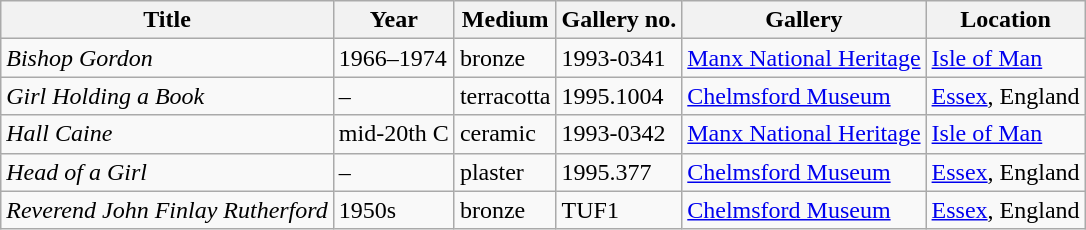<table class="wikitable">
<tr>
<th>Title</th>
<th>Year</th>
<th>Medium</th>
<th>Gallery no.</th>
<th>Gallery</th>
<th>Location</th>
</tr>
<tr>
<td><em>Bishop Gordon</em></td>
<td>1966–1974</td>
<td>bronze</td>
<td>1993-0341</td>
<td><a href='#'>Manx National Heritage</a></td>
<td><a href='#'>Isle of Man</a></td>
</tr>
<tr>
<td><em>Girl Holding a Book</em></td>
<td>–</td>
<td>terracotta</td>
<td>1995.1004</td>
<td><a href='#'>Chelmsford Museum</a></td>
<td><a href='#'>Essex</a>, England</td>
</tr>
<tr>
<td><em>Hall Caine</em></td>
<td>mid-20th C</td>
<td>ceramic</td>
<td>1993-0342</td>
<td><a href='#'>Manx National Heritage</a></td>
<td><a href='#'>Isle of Man</a></td>
</tr>
<tr>
<td><em>Head of a Girl</em></td>
<td>–</td>
<td>plaster</td>
<td>1995.377</td>
<td><a href='#'>Chelmsford Museum</a></td>
<td><a href='#'>Essex</a>, England</td>
</tr>
<tr>
<td><em>Reverend John Finlay Rutherford</em></td>
<td>1950s</td>
<td>bronze</td>
<td>TUF1</td>
<td><a href='#'>Chelmsford Museum</a></td>
<td><a href='#'>Essex</a>, England</td>
</tr>
</table>
